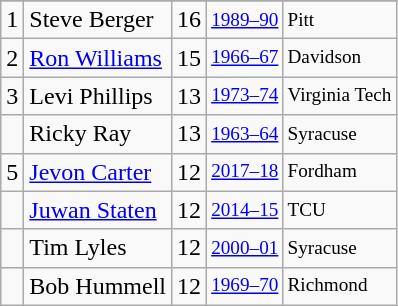<table class="wikitable">
<tr>
</tr>
<tr>
<td>1</td>
<td>Steve Berger</td>
<td>16</td>
<td style="font-size:80%;"><a href='#'>1989–90</a></td>
<td style="font-size:80%;">Pitt</td>
</tr>
<tr>
<td>2</td>
<td><a href='#'>Ron Williams</a></td>
<td>15</td>
<td style="font-size:80%;"><a href='#'>1966–67</a></td>
<td style="font-size:80%;">Davidson</td>
</tr>
<tr>
<td>3</td>
<td>Levi Phillips</td>
<td>13</td>
<td style="font-size:80%;"><a href='#'>1973–74</a></td>
<td style="font-size:80%;">Virginia Tech</td>
</tr>
<tr>
<td></td>
<td>Ricky Ray</td>
<td>13</td>
<td style="font-size:80%;"><a href='#'>1963–64</a></td>
<td style="font-size:80%;">Syracuse</td>
</tr>
<tr>
<td>5</td>
<td><a href='#'>Jevon Carter</a></td>
<td>12</td>
<td style="font-size:80%;"><a href='#'>2017–18</a></td>
<td style="font-size:80%;">Fordham</td>
</tr>
<tr>
<td></td>
<td><a href='#'>Juwan Staten</a></td>
<td>12</td>
<td style="font-size:80%;"><a href='#'>2014–15</a></td>
<td style="font-size:80%;">TCU</td>
</tr>
<tr>
<td></td>
<td>Tim Lyles</td>
<td>12</td>
<td style="font-size:80%;"><a href='#'>2000–01</a></td>
<td style="font-size:80%;">Syracuse</td>
</tr>
<tr>
<td></td>
<td>Bob Hummell</td>
<td>12</td>
<td style="font-size:80%;"><a href='#'>1969–70</a></td>
<td style="font-size:80%;">Richmond</td>
</tr>
</table>
